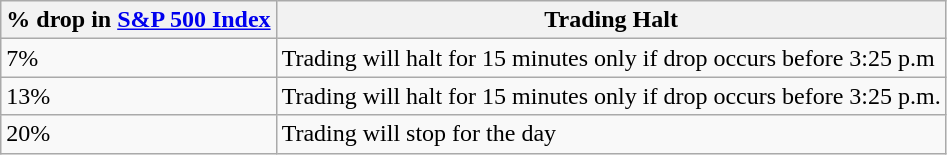<table class="wikitable">
<tr>
<th>% drop in <a href='#'>S&P 500 Index</a></th>
<th>Trading Halt</th>
</tr>
<tr>
<td>7%</td>
<td>Trading will halt for 15 minutes only if drop occurs before 3:25 p.m</td>
</tr>
<tr>
<td>13%</td>
<td>Trading will halt for 15 minutes only if drop occurs before 3:25 p.m.</td>
</tr>
<tr>
<td>20%</td>
<td>Trading will stop for the day</td>
</tr>
</table>
